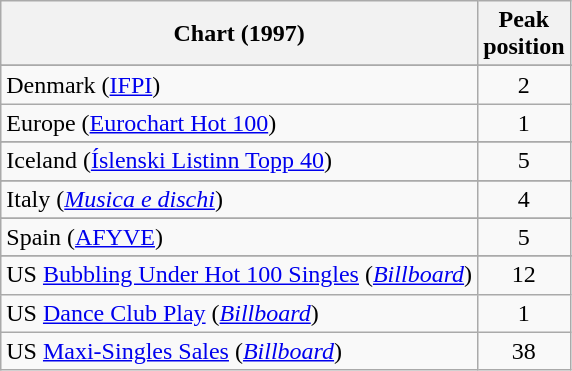<table class="wikitable sortable">
<tr>
<th>Chart (1997)</th>
<th>Peak<br>position</th>
</tr>
<tr>
</tr>
<tr>
</tr>
<tr>
</tr>
<tr>
</tr>
<tr>
<td>Denmark (<a href='#'>IFPI</a>)</td>
<td align="center">2</td>
</tr>
<tr>
<td>Europe (<a href='#'>Eurochart Hot 100</a>)</td>
<td align="center">1</td>
</tr>
<tr>
</tr>
<tr>
</tr>
<tr>
</tr>
<tr>
<td>Iceland (<a href='#'>Íslenski Listinn Topp 40</a>)</td>
<td style="text-align:center;">5</td>
</tr>
<tr>
</tr>
<tr>
<td>Italy (<em><a href='#'>Musica e dischi</a></em>)</td>
<td style="text-align:center;">4</td>
</tr>
<tr>
</tr>
<tr>
</tr>
<tr>
</tr>
<tr>
</tr>
<tr>
</tr>
<tr>
<td>Spain (<a href='#'>AFYVE</a>)</td>
<td align="center">5</td>
</tr>
<tr>
</tr>
<tr>
</tr>
<tr>
</tr>
<tr>
</tr>
<tr>
<td>US <a href='#'>Bubbling Under Hot 100 Singles</a> (<em><a href='#'>Billboard</a></em>)</td>
<td align="center">12</td>
</tr>
<tr>
<td>US <a href='#'>Dance Club Play</a> (<em><a href='#'>Billboard</a></em>)</td>
<td align="center">1</td>
</tr>
<tr>
<td>US <a href='#'>Maxi-Singles Sales</a> (<em><a href='#'>Billboard</a></em>)</td>
<td align="center">38</td>
</tr>
</table>
